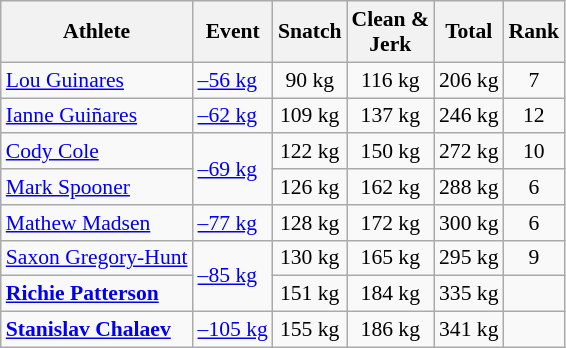<table class="wikitable" style="text-align:center; font-size:90%">
<tr>
<th>Athlete</th>
<th>Event</th>
<th>Snatch</th>
<th>Clean &<br>Jerk</th>
<th>Total</th>
<th>Rank</th>
</tr>
<tr>
<td align=left><a href='#'>Lou Guinares</a></td>
<td align=left><a href='#'>–56 kg</a></td>
<td>90 kg</td>
<td>116 kg</td>
<td>206 kg</td>
<td>7</td>
</tr>
<tr>
<td align=left><a href='#'>Ianne Guiñares</a></td>
<td align=left><a href='#'>–62 kg</a></td>
<td>109 kg</td>
<td>137 kg</td>
<td>246 kg</td>
<td>12</td>
</tr>
<tr>
<td align=left><a href='#'>Cody Cole</a></td>
<td align=left rowspan=2><a href='#'>–69 kg</a></td>
<td>122 kg</td>
<td>150 kg</td>
<td>272 kg</td>
<td>10</td>
</tr>
<tr>
<td align=left><a href='#'>Mark Spooner</a></td>
<td>126 kg</td>
<td>162 kg</td>
<td>288 kg</td>
<td>6</td>
</tr>
<tr>
<td align=left><a href='#'>Mathew Madsen</a></td>
<td align=left><a href='#'>–77 kg</a></td>
<td>128 kg</td>
<td>172 kg</td>
<td>300 kg</td>
<td>6</td>
</tr>
<tr>
<td align=left><a href='#'>Saxon Gregory-Hunt</a></td>
<td align=left rowspan=2><a href='#'>–85 kg</a></td>
<td>130 kg</td>
<td>165 kg</td>
<td>295 kg</td>
<td>9</td>
</tr>
<tr>
<td align=left><strong><a href='#'>Richie Patterson</a></strong></td>
<td>151 kg</td>
<td>184 kg</td>
<td>335 kg</td>
<td></td>
</tr>
<tr>
<td align=left><strong><a href='#'>Stanislav Chalaev</a></strong></td>
<td align=left><a href='#'>–105 kg</a></td>
<td>155 kg</td>
<td>186 kg</td>
<td>341 kg</td>
<td></td>
</tr>
</table>
